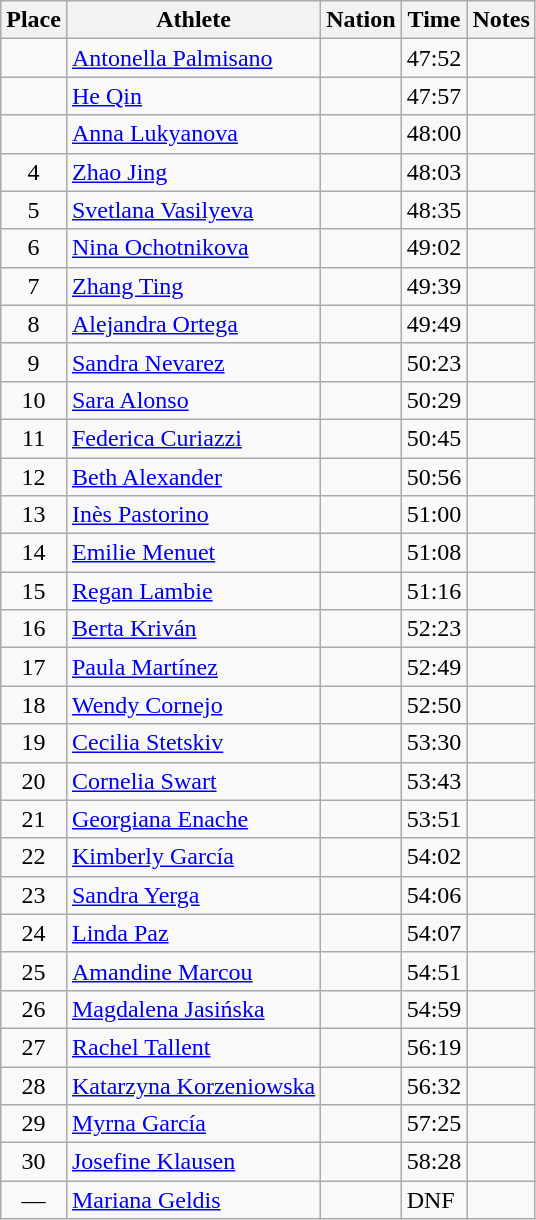<table class=wikitable>
<tr>
<th>Place</th>
<th>Athlete</th>
<th>Nation</th>
<th>Time</th>
<th>Notes</th>
</tr>
<tr>
<td align=center></td>
<td><a href='#'>Antonella Palmisano</a></td>
<td></td>
<td>47:52</td>
<td></td>
</tr>
<tr>
<td align=center></td>
<td><a href='#'>He Qin</a></td>
<td></td>
<td>47:57</td>
<td></td>
</tr>
<tr>
<td align=center></td>
<td><a href='#'>Anna Lukyanova</a></td>
<td></td>
<td>48:00</td>
<td></td>
</tr>
<tr>
<td align=center>4</td>
<td><a href='#'>Zhao Jing</a></td>
<td></td>
<td>48:03</td>
<td></td>
</tr>
<tr>
<td align=center>5</td>
<td><a href='#'>Svetlana Vasilyeva</a></td>
<td></td>
<td>48:35</td>
<td></td>
</tr>
<tr>
<td align=center>6</td>
<td><a href='#'>Nina Ochotnikova</a></td>
<td></td>
<td>49:02</td>
<td></td>
</tr>
<tr>
<td align=center>7</td>
<td><a href='#'>Zhang Ting</a></td>
<td></td>
<td>49:39</td>
<td></td>
</tr>
<tr>
<td align=center>8</td>
<td><a href='#'>Alejandra Ortega</a></td>
<td></td>
<td>49:49</td>
<td></td>
</tr>
<tr>
<td align=center>9</td>
<td><a href='#'>Sandra Nevarez</a></td>
<td></td>
<td>50:23</td>
<td></td>
</tr>
<tr>
<td align=center>10</td>
<td><a href='#'>Sara Alonso</a></td>
<td></td>
<td>50:29</td>
<td></td>
</tr>
<tr>
<td align=center>11</td>
<td><a href='#'>Federica Curiazzi</a></td>
<td></td>
<td>50:45</td>
<td></td>
</tr>
<tr>
<td align=center>12</td>
<td><a href='#'>Beth Alexander</a></td>
<td></td>
<td>50:56</td>
<td></td>
</tr>
<tr>
<td align=center>13</td>
<td><a href='#'>Inès Pastorino</a></td>
<td></td>
<td>51:00</td>
<td></td>
</tr>
<tr>
<td align=center>14</td>
<td><a href='#'>Emilie Menuet</a></td>
<td></td>
<td>51:08</td>
<td></td>
</tr>
<tr>
<td align=center>15</td>
<td><a href='#'>Regan Lambie</a></td>
<td></td>
<td>51:16</td>
<td></td>
</tr>
<tr>
<td align=center>16</td>
<td><a href='#'>Berta Kriván</a></td>
<td></td>
<td>52:23</td>
<td></td>
</tr>
<tr>
<td align=center>17</td>
<td><a href='#'>Paula Martínez</a></td>
<td></td>
<td>52:49</td>
<td></td>
</tr>
<tr>
<td align=center>18</td>
<td><a href='#'>Wendy Cornejo</a></td>
<td></td>
<td>52:50</td>
<td></td>
</tr>
<tr>
<td align=center>19</td>
<td><a href='#'>Cecilia Stetskiv</a></td>
<td></td>
<td>53:30</td>
<td></td>
</tr>
<tr>
<td align=center>20</td>
<td><a href='#'>Cornelia Swart</a></td>
<td></td>
<td>53:43</td>
<td></td>
</tr>
<tr>
<td align=center>21</td>
<td><a href='#'>Georgiana Enache</a></td>
<td></td>
<td>53:51</td>
<td></td>
</tr>
<tr>
<td align=center>22</td>
<td><a href='#'>Kimberly García</a></td>
<td></td>
<td>54:02</td>
<td></td>
</tr>
<tr>
<td align=center>23</td>
<td><a href='#'>Sandra Yerga</a></td>
<td></td>
<td>54:06</td>
<td></td>
</tr>
<tr>
<td align=center>24</td>
<td><a href='#'>Linda Paz</a></td>
<td></td>
<td>54:07</td>
<td></td>
</tr>
<tr>
<td align=center>25</td>
<td><a href='#'>Amandine Marcou</a></td>
<td></td>
<td>54:51</td>
<td></td>
</tr>
<tr>
<td align=center>26</td>
<td><a href='#'>Magdalena Jasińska</a></td>
<td></td>
<td>54:59</td>
<td></td>
</tr>
<tr>
<td align=center>27</td>
<td><a href='#'>Rachel Tallent</a></td>
<td></td>
<td>56:19</td>
<td></td>
</tr>
<tr>
<td align=center>28</td>
<td><a href='#'>Katarzyna Korzeniowska</a></td>
<td></td>
<td>56:32</td>
<td></td>
</tr>
<tr>
<td align=center>29</td>
<td><a href='#'>Myrna García</a></td>
<td></td>
<td>57:25</td>
<td></td>
</tr>
<tr>
<td align=center>30</td>
<td><a href='#'>Josefine Klausen</a></td>
<td></td>
<td>58:28</td>
<td></td>
</tr>
<tr>
<td align=center>—</td>
<td><a href='#'>Mariana Geldis</a></td>
<td></td>
<td>DNF</td>
<td></td>
</tr>
</table>
